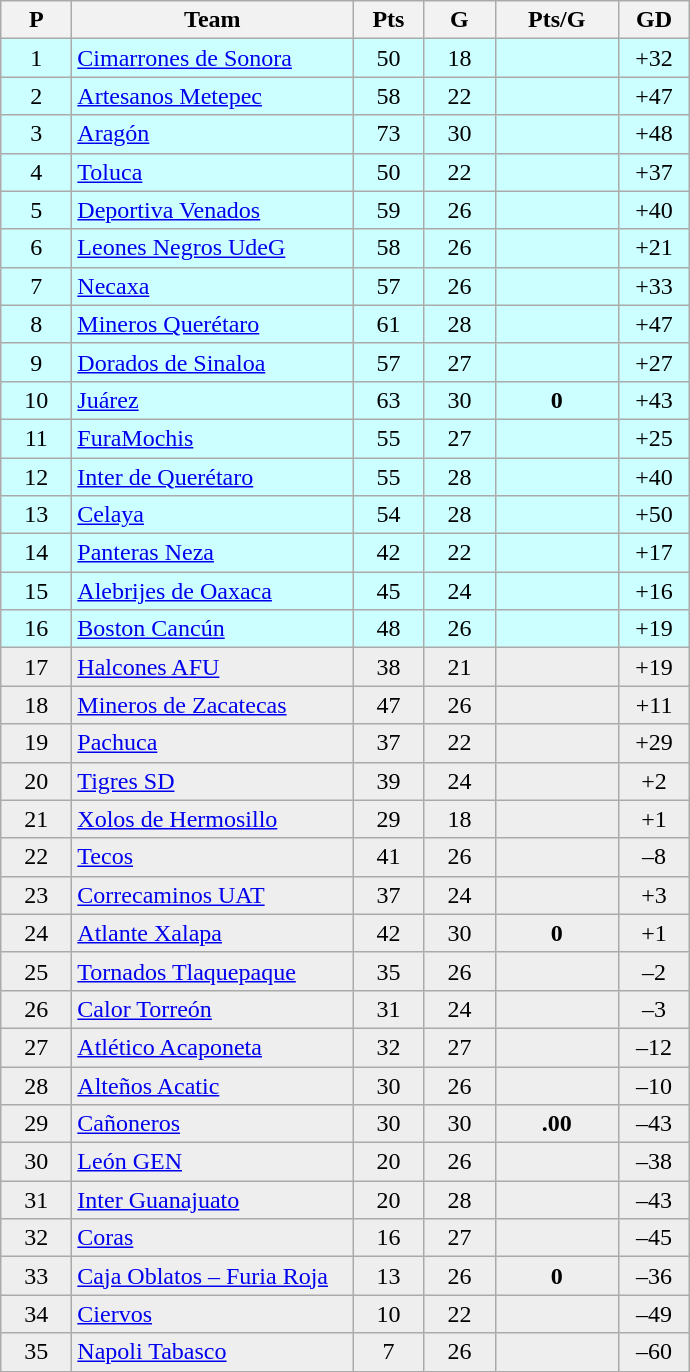<table class="wikitable" style="text-align: center;">
<tr>
<th width=40>P</th>
<th width=180>Team</th>
<th width=40>Pts</th>
<th width=40>G</th>
<th width=75>Pts/G</th>
<th width=40>GD</th>
</tr>
<tr bgcolor=#CCFFFF>
<td>1</td>
<td align=left><a href='#'>Cimarrones de Sonora</a></td>
<td>50</td>
<td>18</td>
<td><strong></strong></td>
<td>+32</td>
</tr>
<tr bgcolor=#CCFFFF>
<td>2</td>
<td align=left><a href='#'>Artesanos Metepec</a></td>
<td>58</td>
<td>22</td>
<td><strong></strong></td>
<td>+47</td>
</tr>
<tr bgcolor=#CCFFFF>
<td>3</td>
<td align=left><a href='#'>Aragón</a></td>
<td>73</td>
<td>30</td>
<td><strong></strong></td>
<td>+48</td>
</tr>
<tr bgcolor=#CCFFFF>
<td>4</td>
<td align=left><a href='#'>Toluca</a></td>
<td>50</td>
<td>22</td>
<td><strong></strong></td>
<td>+37</td>
</tr>
<tr bgcolor=#CCFFFF>
<td>5</td>
<td align=left><a href='#'>Deportiva Venados</a></td>
<td>59</td>
<td>26</td>
<td><strong></strong></td>
<td>+40</td>
</tr>
<tr bgcolor=#CCFFFF>
<td>6</td>
<td align=left><a href='#'>Leones Negros UdeG</a></td>
<td>58</td>
<td>26</td>
<td><strong></strong></td>
<td>+21</td>
</tr>
<tr bgcolor=#CCFFFF>
<td>7</td>
<td align=left><a href='#'>Necaxa</a></td>
<td>57</td>
<td>26</td>
<td><strong></strong></td>
<td>+33</td>
</tr>
<tr bgcolor=#CCFFFF>
<td>8</td>
<td align=left><a href='#'>Mineros Querétaro</a></td>
<td>61</td>
<td>28</td>
<td><strong></strong></td>
<td>+47</td>
</tr>
<tr bgcolor=#CCFFFF>
<td>9</td>
<td align=left><a href='#'>Dorados de Sinaloa</a></td>
<td>57</td>
<td>27</td>
<td><strong></strong></td>
<td>+27</td>
</tr>
<tr bgcolor=#CCFFFF>
<td>10</td>
<td align=left><a href='#'>Juárez</a></td>
<td>63</td>
<td>30</td>
<td><strong>0</strong></td>
<td>+43</td>
</tr>
<tr bgcolor=#CCFFFF>
<td>11</td>
<td align=left><a href='#'>FuraMochis</a></td>
<td>55</td>
<td>27</td>
<td><strong></strong></td>
<td>+25</td>
</tr>
<tr bgcolor=#CCFFFF>
<td>12</td>
<td align=left><a href='#'>Inter de Querétaro</a></td>
<td>55</td>
<td>28</td>
<td><strong></strong></td>
<td>+40</td>
</tr>
<tr bgcolor=#CCFFFF>
<td>13</td>
<td align=left><a href='#'>Celaya</a></td>
<td>54</td>
<td>28</td>
<td><strong></strong></td>
<td>+50</td>
</tr>
<tr bgcolor=#CCFFFF>
<td>14</td>
<td align=left><a href='#'>Panteras Neza</a></td>
<td>42</td>
<td>22</td>
<td><strong></strong></td>
<td>+17</td>
</tr>
<tr bgcolor=#CCFFFF>
<td>15</td>
<td align=left><a href='#'>Alebrijes de Oaxaca</a></td>
<td>45</td>
<td>24</td>
<td><strong></strong></td>
<td>+16</td>
</tr>
<tr bgcolor=#CCFFFF>
<td>16</td>
<td align=left><a href='#'>Boston Cancún</a></td>
<td>48</td>
<td>26</td>
<td><strong></strong></td>
<td>+19</td>
</tr>
<tr bgcolor=#EEEEEE>
<td>17</td>
<td align=left><a href='#'>Halcones AFU</a></td>
<td>38</td>
<td>21</td>
<td><strong></strong></td>
<td>+19</td>
</tr>
<tr bgcolor=#EEEEEE>
<td>18</td>
<td align=left><a href='#'>Mineros de Zacatecas</a></td>
<td>47</td>
<td>26</td>
<td><strong></strong></td>
<td>+11</td>
</tr>
<tr bgcolor=#EEEEEE>
<td>19</td>
<td align=left><a href='#'>Pachuca</a></td>
<td>37</td>
<td>22</td>
<td><strong></strong></td>
<td>+29</td>
</tr>
<tr bgcolor=#EEEEEE>
<td>20</td>
<td align=left><a href='#'>Tigres SD</a></td>
<td>39</td>
<td>24</td>
<td><strong></strong></td>
<td>+2</td>
</tr>
<tr bgcolor=#EEEEEE>
<td>21</td>
<td align=left><a href='#'>Xolos de Hermosillo</a></td>
<td>29</td>
<td>18</td>
<td><strong></strong></td>
<td>+1</td>
</tr>
<tr bgcolor=#EEEEEE>
<td>22</td>
<td align=left><a href='#'>Tecos</a></td>
<td>41</td>
<td>26</td>
<td><strong></strong></td>
<td>–8</td>
</tr>
<tr bgcolor=#EEEEEE>
<td>23</td>
<td align=left><a href='#'>Correcaminos UAT</a></td>
<td>37</td>
<td>24</td>
<td><strong></strong></td>
<td>+3</td>
</tr>
<tr bgcolor=#EEEEEE>
<td>24</td>
<td align=left><a href='#'>Atlante Xalapa</a></td>
<td>42</td>
<td>30</td>
<td><strong>0</strong></td>
<td>+1</td>
</tr>
<tr bgcolor=#EEEEEE>
<td>25</td>
<td align=left><a href='#'>Tornados Tlaquepaque</a></td>
<td>35</td>
<td>26</td>
<td><strong></strong></td>
<td>–2</td>
</tr>
<tr bgcolor=#EEEEEE>
<td>26</td>
<td align=left><a href='#'>Calor Torreón</a></td>
<td>31</td>
<td>24</td>
<td><strong></strong></td>
<td>–3</td>
</tr>
<tr bgcolor=#EEEEEE>
<td>27</td>
<td align=left><a href='#'>Atlético Acaponeta</a></td>
<td>32</td>
<td>27</td>
<td><strong></strong></td>
<td>–12</td>
</tr>
<tr bgcolor=#EEEEEE>
<td>28</td>
<td align=left><a href='#'>Alteños Acatic</a></td>
<td>30</td>
<td>26</td>
<td><strong></strong></td>
<td>–10</td>
</tr>
<tr bgcolor=#EEEEEE>
<td>29</td>
<td align=left><a href='#'>Cañoneros</a></td>
<td>30</td>
<td>30</td>
<td><strong>.00</strong></td>
<td>–43</td>
</tr>
<tr bgcolor=#EEEEEE>
<td>30</td>
<td align=left><a href='#'>León GEN</a></td>
<td>20</td>
<td>26</td>
<td><strong></strong></td>
<td>–38</td>
</tr>
<tr bgcolor=#EEEEEE>
<td>31</td>
<td align=left><a href='#'>Inter Guanajuato</a></td>
<td>20</td>
<td>28</td>
<td><strong></strong></td>
<td>–43</td>
</tr>
<tr bgcolor=#EEEEEE>
<td>32</td>
<td align=left><a href='#'>Coras</a></td>
<td>16</td>
<td>27</td>
<td><strong></strong></td>
<td>–45</td>
</tr>
<tr bgcolor=#EEEEEE>
<td>33</td>
<td align=left><a href='#'>Caja Oblatos – Furia Roja</a></td>
<td>13</td>
<td>26</td>
<td><strong>0</strong></td>
<td>–36</td>
</tr>
<tr bgcolor=#EEEEEE>
<td>34</td>
<td align=left><a href='#'>Ciervos</a></td>
<td>10</td>
<td>22</td>
<td><strong></strong></td>
<td>–49</td>
</tr>
<tr bgcolor=#EEEEEE>
<td>35</td>
<td align=left><a href='#'>Napoli Tabasco</a></td>
<td>7</td>
<td>26</td>
<td><strong></strong></td>
<td>–60</td>
</tr>
</table>
